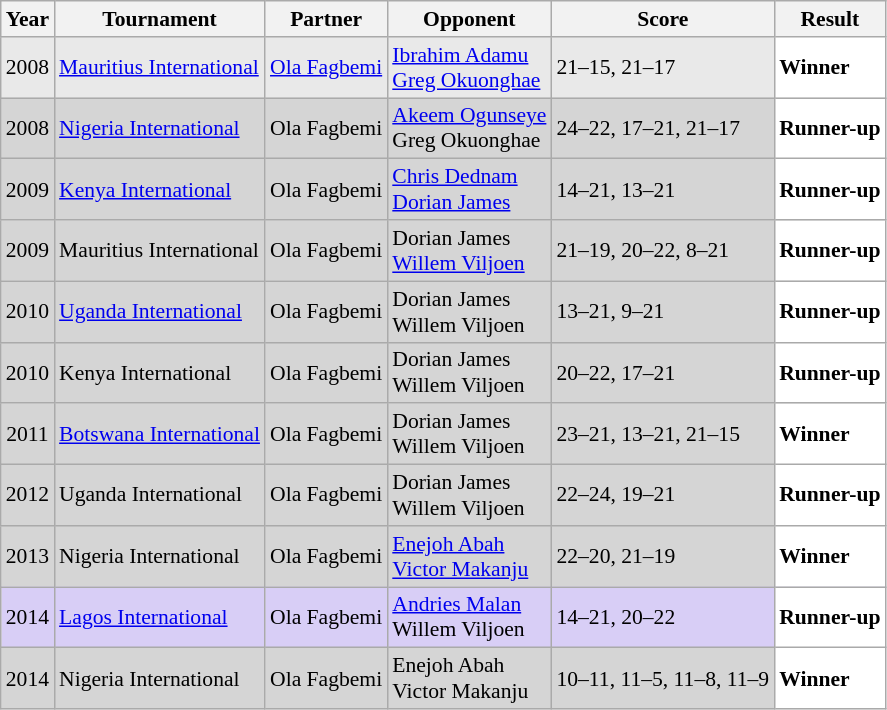<table class="sortable wikitable" style="font-size: 90%;">
<tr>
<th>Year</th>
<th>Tournament</th>
<th>Partner</th>
<th>Opponent</th>
<th>Score</th>
<th>Result</th>
</tr>
<tr style="background:#E9E9E9">
<td align="center">2008</td>
<td align="left"><a href='#'>Mauritius International</a></td>
<td align="left"> <a href='#'>Ola Fagbemi</a></td>
<td align="left"> <a href='#'>Ibrahim Adamu</a><br> <a href='#'>Greg Okuonghae</a></td>
<td align="left">21–15, 21–17</td>
<td style="text-align:left; background:white"> <strong>Winner</strong></td>
</tr>
<tr style="background:#D5D5D5">
<td align="center">2008</td>
<td align="left"><a href='#'>Nigeria International</a></td>
<td align="left"> Ola Fagbemi</td>
<td align="left"> <a href='#'>Akeem Ogunseye</a><br> Greg Okuonghae</td>
<td align="left">24–22, 17–21, 21–17</td>
<td style="text-align:left; background:white"> <strong>Runner-up</strong></td>
</tr>
<tr style="background:#D5D5D5">
<td align="center">2009</td>
<td align="left"><a href='#'>Kenya International</a></td>
<td align="left"> Ola Fagbemi</td>
<td align="left"> <a href='#'>Chris Dednam</a><br> <a href='#'>Dorian James</a></td>
<td align="left">14–21, 13–21</td>
<td style="text-align:left; background:white"> <strong>Runner-up</strong></td>
</tr>
<tr style="background:#D5D5D5">
<td align="center">2009</td>
<td align="left">Mauritius International</td>
<td align="left"> Ola Fagbemi</td>
<td align="left"> Dorian James<br> <a href='#'>Willem Viljoen</a></td>
<td align="left">21–19, 20–22, 8–21</td>
<td style="text-align:left; background:white"> <strong>Runner-up</strong></td>
</tr>
<tr style="background:#D5D5D5">
<td align="center">2010</td>
<td align="left"><a href='#'>Uganda International</a></td>
<td align="left"> Ola Fagbemi</td>
<td align="left"> Dorian James<br> Willem Viljoen</td>
<td align="left">13–21, 9–21</td>
<td style="text-align:left; background:white"> <strong>Runner-up</strong></td>
</tr>
<tr style="background:#D5D5D5">
<td align="center">2010</td>
<td align="left">Kenya International</td>
<td align="left"> Ola Fagbemi</td>
<td align="left"> Dorian James<br> Willem Viljoen</td>
<td align="left">20–22, 17–21</td>
<td style="text-align:left; background:white"> <strong>Runner-up</strong></td>
</tr>
<tr style="background:#D5D5D5">
<td align="center">2011</td>
<td align="left"><a href='#'>Botswana International</a></td>
<td align="left"> Ola Fagbemi</td>
<td align="left"> Dorian James<br> Willem Viljoen</td>
<td align="left">23–21, 13–21, 21–15</td>
<td style="text-align:left; background:white"> <strong>Winner</strong></td>
</tr>
<tr style="background:#D5D5D5">
<td align="center">2012</td>
<td align="left">Uganda International</td>
<td align="left"> Ola Fagbemi</td>
<td align="left"> Dorian James<br> Willem Viljoen</td>
<td align="left">22–24, 19–21</td>
<td style="text-align:left; background:white"> <strong>Runner-up</strong></td>
</tr>
<tr style="background:#D5D5D5">
<td align="center">2013</td>
<td align="left">Nigeria International</td>
<td align="left"> Ola Fagbemi</td>
<td align="left"> <a href='#'>Enejoh Abah</a><br> <a href='#'>Victor Makanju</a></td>
<td align="left">22–20, 21–19</td>
<td style="text-align:left; background:white"> <strong>Winner</strong></td>
</tr>
<tr style="background:#D8CEF6">
<td align="center">2014</td>
<td align="left"><a href='#'>Lagos International</a></td>
<td align="left"> Ola Fagbemi</td>
<td align="left"> <a href='#'>Andries Malan</a><br> Willem Viljoen</td>
<td align="left">14–21, 20–22</td>
<td style="text-align:left; background:white"> <strong>Runner-up</strong></td>
</tr>
<tr style="background:#D5D5D5">
<td align="center">2014</td>
<td align="left">Nigeria International</td>
<td align="left"> Ola Fagbemi</td>
<td align="left"> Enejoh Abah<br> Victor Makanju</td>
<td align="left">10–11, 11–5, 11–8, 11–9</td>
<td style="text-align:left; background:white"> <strong>Winner</strong></td>
</tr>
</table>
